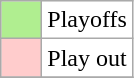<table class="wikitable">
<tr>
<td bgcolor="#B0EE90" width="20"></td>
<td bgcolor="#ffffff" align="left">Playoffs</td>
</tr>
<tr>
<td bgcolor="#FFCCCC" width="20"></td>
<td bgcolor="#ffffff" align="left">Play out</td>
</tr>
<tr>
</tr>
</table>
